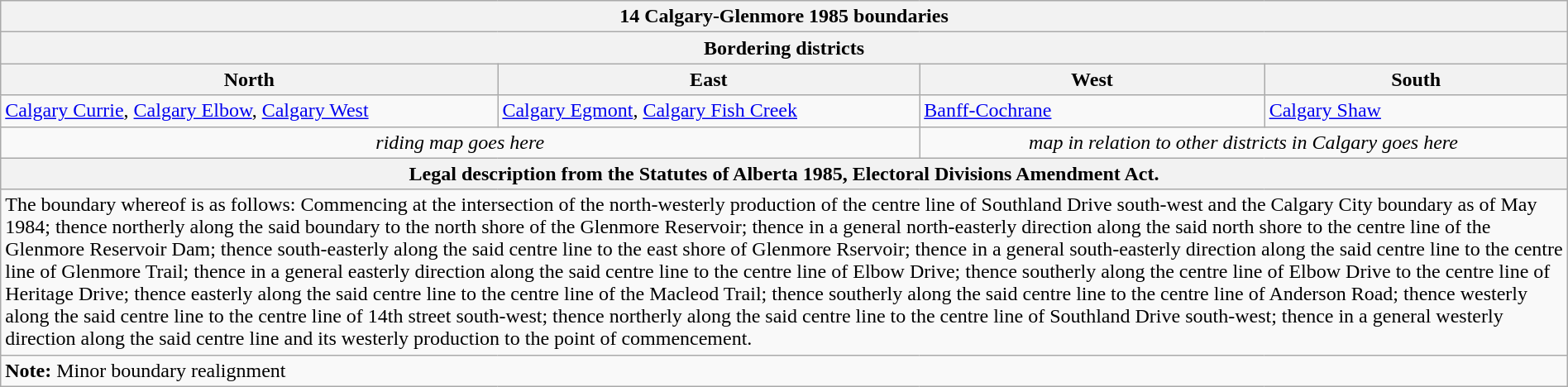<table class="wikitable collapsible collapsed" style="width:100%;">
<tr>
<th colspan=4>14 Calgary-Glenmore 1985 boundaries</th>
</tr>
<tr>
<th colspan=4>Bordering districts</th>
</tr>
<tr>
<th>North</th>
<th>East</th>
<th>West</th>
<th>South</th>
</tr>
<tr>
<td><a href='#'>Calgary Currie</a>, <a href='#'>Calgary Elbow</a>, <a href='#'>Calgary West</a></td>
<td><a href='#'>Calgary Egmont</a>, <a href='#'>Calgary Fish Creek</a></td>
<td><a href='#'>Banff-Cochrane</a></td>
<td><a href='#'>Calgary Shaw</a></td>
</tr>
<tr>
<td colspan=2 align=center><em>riding map goes here</em></td>
<td colspan=2 align=center><em>map in relation to other districts in Calgary goes here</em></td>
</tr>
<tr>
<th colspan=4>Legal description from the Statutes of Alberta 1985, Electoral Divisions Amendment Act.</th>
</tr>
<tr>
<td colspan=4>The boundary whereof is as follows: Commencing at the intersection of the north-westerly production of the centre line of Southland Drive south-west and the Calgary City boundary as of May 1984; thence northerly along the said boundary to the north shore of the Glenmore Reservoir; thence in a general north-easterly direction along the said north shore to the centre line of the Glenmore Reservoir Dam; thence south-easterly along the said centre line to the east shore of Glenmore Rservoir; thence in a general south-easterly direction along the said centre line to the centre line of Glenmore Trail; thence in a general easterly direction along the said centre line to the centre line of Elbow Drive; thence southerly along the centre line of Elbow Drive to the centre line of Heritage Drive; thence easterly along the said centre line to the centre line of the Macleod Trail; thence southerly along the said centre line to the centre line of Anderson Road; thence westerly along the said centre line to the centre line of 14th street south-west; thence northerly along the said centre line to the centre line of Southland Drive south-west; thence in a general westerly direction along the said centre line and its westerly production to the point of commencement.</td>
</tr>
<tr>
<td colspan=4><strong>Note:</strong> Minor boundary realignment</td>
</tr>
</table>
